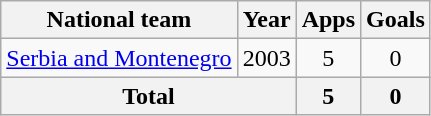<table class="wikitable" style="text-align:center">
<tr>
<th>National team</th>
<th>Year</th>
<th>Apps</th>
<th>Goals</th>
</tr>
<tr>
<td><a href='#'>Serbia and Montenegro</a></td>
<td>2003</td>
<td>5</td>
<td>0</td>
</tr>
<tr>
<th colspan="2">Total</th>
<th>5</th>
<th>0</th>
</tr>
</table>
